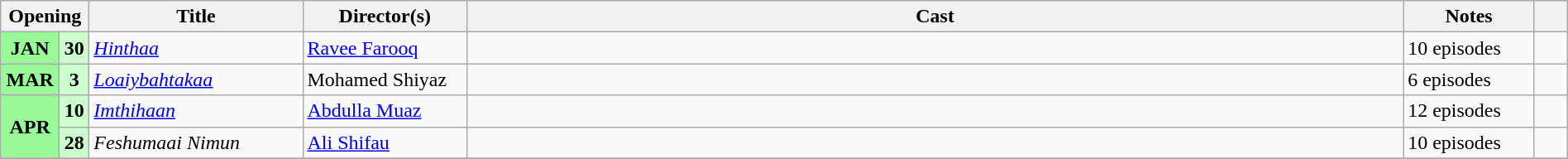<table class="wikitable plainrowheaders" width="100%">
<tr>
<th scope="col" colspan="2" width=4%>Opening</th>
<th scope="col" width=13%>Title</th>
<th scope="col" width=10%>Director(s)</th>
<th scope="col" width=57%>Cast</th>
<th scope="col" width=8%>Notes</th>
<th scope="col" width=2%></th>
</tr>
<tr>
<td style="text-align:center; background:#98fb98; textcolor:#000;"><strong>JAN</strong></td>
<td style="text-align:center; textcolor:#000; background:#cdfecd;"><strong>30</strong></td>
<td><em><a href='#'>Hinthaa</a></em></td>
<td><a href='#'>Ravee Farooq</a></td>
<td></td>
<td>10 episodes</td>
<td style="text-align:center;"></td>
</tr>
<tr>
<td style="text-align:center; background:#98fb98; textcolor:#000;"><strong>MAR</strong></td>
<td style="text-align:center; textcolor:#000; background:#cdfecd;"><strong>3</strong></td>
<td><em><a href='#'>Loaiybahtakaa</a></em></td>
<td>Mohamed Shiyaz</td>
<td></td>
<td>6 episodes</td>
<td style="text-align:center;"></td>
</tr>
<tr>
<td style="text-align:center; background:#98fb98; textcolor:#000;" rowspan="2"><strong>APR</strong></td>
<td style="text-align:center; textcolor:#000; background:#cdfecd;"><strong>10</strong></td>
<td><em><a href='#'>Imthihaan</a></em></td>
<td><a href='#'>Abdulla Muaz</a></td>
<td></td>
<td>12 episodes</td>
<td style="text-align:center;"></td>
</tr>
<tr>
<td style="text-align:center; textcolor:#000; background:#cdfecd;"><strong>28</strong></td>
<td><em>Feshumaai Nimun</em></td>
<td><a href='#'>Ali Shifau</a></td>
<td></td>
<td>10 episodes</td>
<td style="text-align:center;"></td>
</tr>
<tr>
</tr>
</table>
